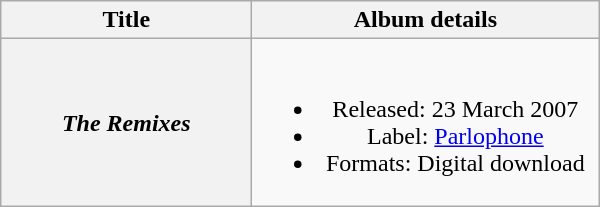<table class="wikitable plainrowheaders" style="text-align:center;">
<tr>
<th scope="col" style="width:10em;">Title</th>
<th scope="col" style="width:14em;">Album details</th>
</tr>
<tr>
<th scope="row"><em>The Remixes</em></th>
<td><br><ul><li>Released: 23 March 2007</li><li>Label: <a href='#'>Parlophone</a></li><li>Formats: Digital download</li></ul></td>
</tr>
</table>
